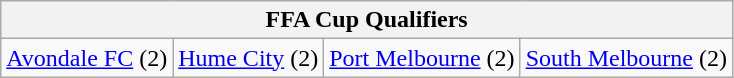<table class="wikitable" style="text-align:center">
<tr>
<th colspan=4>FFA Cup Qualifiers</th>
</tr>
<tr>
<td><a href='#'>Avondale FC</a> (2)</td>
<td><a href='#'>Hume City</a> (2)</td>
<td><a href='#'>Port Melbourne</a> (2)</td>
<td><a href='#'>South Melbourne</a> (2)</td>
</tr>
</table>
